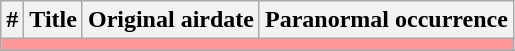<table class="wikitable plainrowheaders">
<tr>
<th>#</th>
<th>Title</th>
<th>Original airdate</th>
<th>Paranormal occurrence</th>
</tr>
<tr>
<td colspan="7" bgcolor="#FF9999"></td>
</tr>
<tr>
</tr>
</table>
